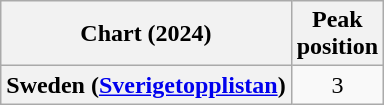<table class="wikitable plainrowheaders" style="text-align:center">
<tr>
<th scope="col">Chart (2024)</th>
<th scope="col">Peak<br>position</th>
</tr>
<tr>
<th scope="row">Sweden (<a href='#'>Sverigetopplistan</a>)</th>
<td>3</td>
</tr>
</table>
